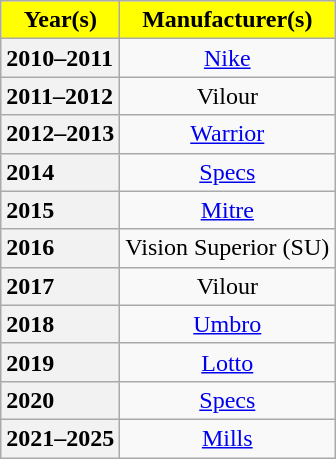<table class="wikitable float-right">
<tr class="hintergrundfarbe6">
<th style="background:yellow"><span> Year(s)</span></th>
<th style="background:yellow"><span> Manufacturer(s)</span></th>
</tr>
<tr style="text-align:center;">
<th style="text-align:left;">2010–2011</th>
<td><a href='#'>Nike</a></td>
</tr>
<tr style="text-align:center;">
<th style="text-align:left;">2011–2012</th>
<td>Vilour</td>
</tr>
<tr style="text-align:center;">
<th style="text-align:left;">2012–2013</th>
<td><a href='#'>Warrior</a></td>
</tr>
<tr style="text-align:center;">
<th style="text-align:left;">2014</th>
<td><a href='#'>Specs</a></td>
</tr>
<tr style="text-align:center;">
<th style="text-align:left;">2015</th>
<td><a href='#'>Mitre</a></td>
</tr>
<tr style="text-align:center;">
<th style="text-align:left;">2016</th>
<td>Vision Superior (SU)</td>
</tr>
<tr style="text-align:center;">
<th style="text-align:left;">2017</th>
<td>Vilour</td>
</tr>
<tr style="text-align:center;">
<th style="text-align:left;">2018</th>
<td><a href='#'>Umbro</a></td>
</tr>
<tr style="text-align:center;">
<th style="text-align:left;">2019</th>
<td><a href='#'>Lotto</a></td>
</tr>
<tr style="text-align:center;">
<th style="text-align:left;">2020</th>
<td><a href='#'>Specs</a></td>
</tr>
<tr style="text-align:center;">
<th style="text-align:left;">2021–2025</th>
<td><a href='#'>Mills</a></td>
</tr>
</table>
